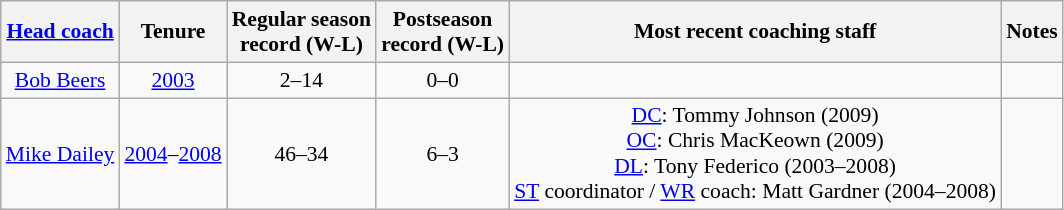<table class="wikitable" style="text-align:center; font-size:90%;">
<tr>
<th><a href='#'>Head coach</a></th>
<th>Tenure</th>
<th>Regular season<br>record (W-L)</th>
<th>Postseason<br>record (W-L)</th>
<th>Most recent coaching staff</th>
<th>Notes</th>
</tr>
<tr>
<td><a href='#'>Bob Beers</a></td>
<td><a href='#'>2003</a></td>
<td>2–14</td>
<td>0–0</td>
<td></td>
<td></td>
</tr>
<tr>
<td><a href='#'>Mike Dailey</a></td>
<td><a href='#'>2004</a>–<a href='#'>2008</a></td>
<td>46–34</td>
<td>6–3</td>
<td><a href='#'>DC</a>: Tommy Johnson (2009)  <br><a href='#'>OC</a>: Chris MacKeown (2009)<br><a href='#'>DL</a>: Tony Federico (2003–2008)<br><a href='#'>ST</a> coordinator / <a href='#'>WR</a> coach: Matt Gardner (2004–2008)</td>
<td></td>
</tr>
</table>
